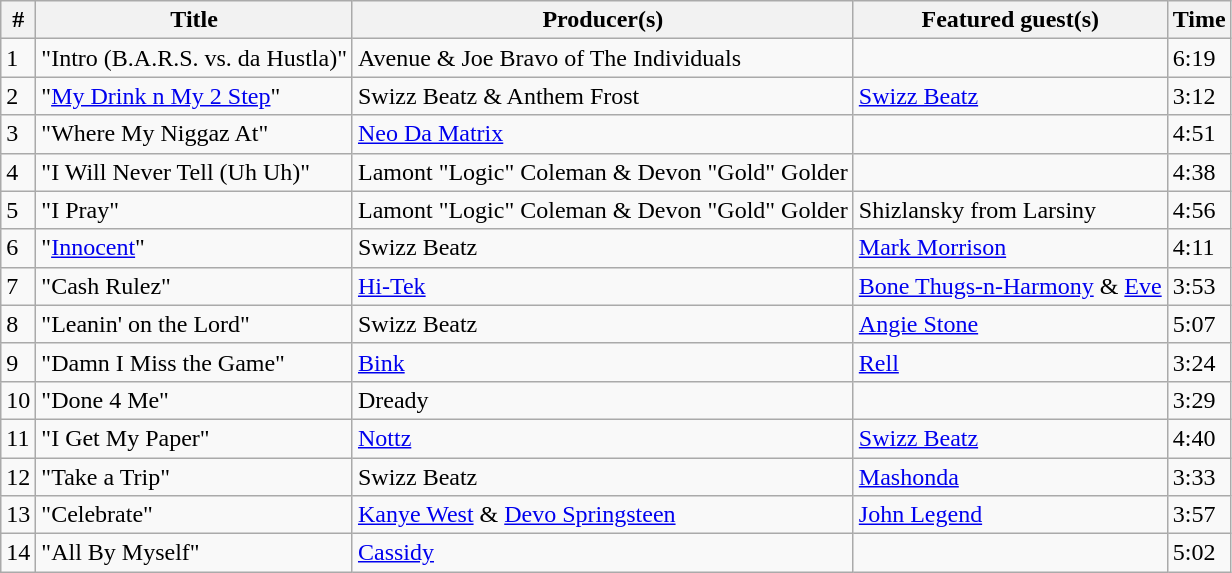<table class="wikitable">
<tr>
<th>#</th>
<th>Title</th>
<th>Producer(s)</th>
<th>Featured guest(s)</th>
<th>Time</th>
</tr>
<tr>
<td>1</td>
<td>"Intro (B.A.R.S. vs. da Hustla)"</td>
<td>Avenue & Joe Bravo of The Individuals</td>
<td></td>
<td>6:19</td>
</tr>
<tr>
<td>2</td>
<td>"<a href='#'>My Drink n My 2 Step</a>"</td>
<td>Swizz Beatz & Anthem Frost</td>
<td><a href='#'>Swizz Beatz</a></td>
<td>3:12</td>
</tr>
<tr>
<td>3</td>
<td>"Where My Niggaz At"</td>
<td><a href='#'>Neo Da Matrix</a></td>
<td></td>
<td>4:51</td>
</tr>
<tr>
<td>4</td>
<td>"I Will Never Tell (Uh Uh)"</td>
<td>Lamont "Logic" Coleman & Devon "Gold" Golder</td>
<td></td>
<td>4:38</td>
</tr>
<tr>
<td>5</td>
<td>"I Pray"</td>
<td>Lamont "Logic" Coleman & Devon "Gold" Golder</td>
<td>Shizlansky from Larsiny</td>
<td>4:56</td>
</tr>
<tr>
<td>6</td>
<td>"<a href='#'>Innocent</a>"</td>
<td>Swizz Beatz</td>
<td><a href='#'>Mark Morrison</a></td>
<td>4:11</td>
</tr>
<tr>
<td>7</td>
<td>"Cash Rulez"</td>
<td><a href='#'>Hi-Tek</a></td>
<td><a href='#'>Bone Thugs-n-Harmony</a> & <a href='#'>Eve</a></td>
<td>3:53</td>
</tr>
<tr>
<td>8</td>
<td>"Leanin' on the Lord"</td>
<td>Swizz Beatz</td>
<td><a href='#'>Angie Stone</a></td>
<td>5:07</td>
</tr>
<tr>
<td>9</td>
<td>"Damn I Miss the Game"</td>
<td><a href='#'>Bink</a></td>
<td><a href='#'>Rell</a></td>
<td>3:24</td>
</tr>
<tr>
<td>10</td>
<td>"Done 4 Me"</td>
<td>Dready</td>
<td></td>
<td>3:29</td>
</tr>
<tr>
<td>11</td>
<td>"I Get My Paper"</td>
<td><a href='#'>Nottz</a></td>
<td><a href='#'>Swizz Beatz</a></td>
<td>4:40</td>
</tr>
<tr>
<td>12</td>
<td>"Take a Trip"</td>
<td>Swizz Beatz</td>
<td><a href='#'>Mashonda</a></td>
<td>3:33</td>
</tr>
<tr>
<td>13</td>
<td>"Celebrate"</td>
<td><a href='#'>Kanye West</a> & <a href='#'>Devo Springsteen</a></td>
<td><a href='#'>John Legend</a></td>
<td>3:57</td>
</tr>
<tr>
<td>14</td>
<td>"All By Myself"</td>
<td><a href='#'>Cassidy</a></td>
<td></td>
<td>5:02</td>
</tr>
</table>
